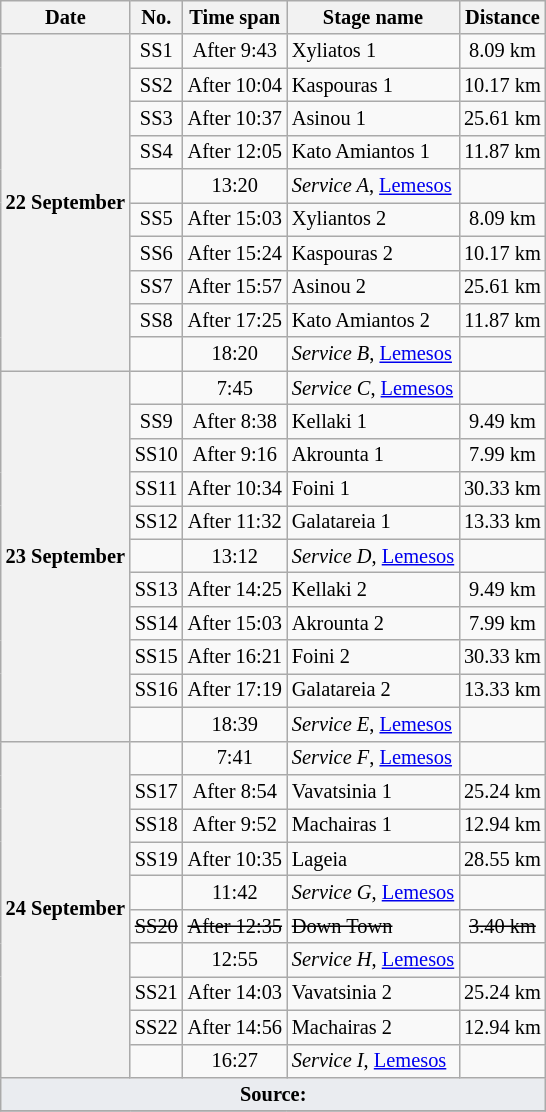<table class="wikitable" style="font-size: 85%;">
<tr>
<th>Date</th>
<th>No.</th>
<th>Time span</th>
<th>Stage name</th>
<th>Distance</th>
</tr>
<tr>
<th rowspan="10">22 September</th>
<td align="center">SS1</td>
<td align="center">After 9:43</td>
<td>Xyliatos 1</td>
<td align="center">8.09 km</td>
</tr>
<tr>
<td align="center">SS2</td>
<td align="center">After 10:04</td>
<td>Kaspouras 1</td>
<td align="center">10.17 km</td>
</tr>
<tr>
<td align="center">SS3</td>
<td align="center">After 10:37</td>
<td>Asinou 1</td>
<td align="center">25.61 km</td>
</tr>
<tr>
<td align="center">SS4</td>
<td align="center">After 12:05</td>
<td>Kato Amiantos 1</td>
<td align="center">11.87 km</td>
</tr>
<tr>
<td align="center"></td>
<td align="center">13:20</td>
<td><em>Service A</em>, <a href='#'>Lemesos</a></td>
<td></td>
</tr>
<tr>
<td align="center">SS5</td>
<td align="center">After 15:03</td>
<td>Xyliantos 2</td>
<td align="center">8.09 km</td>
</tr>
<tr>
<td align="center">SS6</td>
<td align="center">After 15:24</td>
<td>Kaspouras 2</td>
<td align="center">10.17 km</td>
</tr>
<tr>
<td align="center">SS7</td>
<td align="center">After 15:57</td>
<td>Asinou 2</td>
<td align="center">25.61 km</td>
</tr>
<tr>
<td align="center">SS8</td>
<td align="center">After 17:25</td>
<td>Kato Amiantos 2</td>
<td align="center">11.87 km</td>
</tr>
<tr>
<td align="center"></td>
<td align="center">18:20</td>
<td><em>Service B</em>, <a href='#'>Lemesos</a></td>
<td></td>
</tr>
<tr>
<th rowspan="11">23 September</th>
<td align="center"></td>
<td align="center">7:45</td>
<td><em>Service C</em>, <a href='#'>Lemesos</a></td>
<td></td>
</tr>
<tr>
<td align="center">SS9</td>
<td align="center">After 8:38</td>
<td>Kellaki 1</td>
<td align="center">9.49 km</td>
</tr>
<tr>
<td align="center">SS10</td>
<td align="center">After 9:16</td>
<td>Akrounta 1</td>
<td align="center">7.99 km</td>
</tr>
<tr>
<td align="center">SS11</td>
<td align="center">After 10:34</td>
<td>Foini 1</td>
<td align="center">30.33 km</td>
</tr>
<tr>
<td align="center">SS12</td>
<td align="center">After 11:32</td>
<td>Galatareia 1</td>
<td align="center">13.33 km</td>
</tr>
<tr>
<td align="center"></td>
<td align="center">13:12</td>
<td><em>Service D</em>, <a href='#'>Lemesos</a></td>
<td></td>
</tr>
<tr>
<td align="center">SS13</td>
<td align="center">After 14:25</td>
<td>Kellaki 2</td>
<td align="center">9.49 km</td>
</tr>
<tr>
<td align="center">SS14</td>
<td align="center">After 15:03</td>
<td>Akrounta 2</td>
<td align="center">7.99 km</td>
</tr>
<tr>
<td align="center">SS15</td>
<td align="center">After 16:21</td>
<td>Foini 2</td>
<td align="center">30.33 km</td>
</tr>
<tr>
<td align="center">SS16</td>
<td align="center">After 17:19</td>
<td>Galatareia 2</td>
<td align="center">13.33 km</td>
</tr>
<tr>
<td align="center"></td>
<td align="center">18:39</td>
<td><em>Service E</em>, <a href='#'>Lemesos</a></td>
<td></td>
</tr>
<tr>
<th rowspan="10">24 September</th>
<td align="center"></td>
<td align="center">7:41</td>
<td><em>Service F</em>, <a href='#'>Lemesos</a></td>
<td></td>
</tr>
<tr>
<td align="center">SS17</td>
<td align="center">After 8:54</td>
<td>Vavatsinia 1</td>
<td align="center">25.24 km</td>
</tr>
<tr>
<td align="center">SS18</td>
<td align="center">After 9:52</td>
<td>Machairas 1</td>
<td align="center">12.94 km</td>
</tr>
<tr>
<td align="center">SS19</td>
<td align="center">After 10:35</td>
<td>Lageia</td>
<td align="center">28.55 km</td>
</tr>
<tr>
<td align="center"></td>
<td align="center">11:42</td>
<td><em>Service G</em>, <a href='#'>Lemesos</a></td>
<td></td>
</tr>
<tr>
<td align="center"><s>SS20</s></td>
<td align="center"><s>After 12:35</s></td>
<td><s>Down Town</s></td>
<td align="center"><s>3.40 km</s></td>
</tr>
<tr>
<td align="center"></td>
<td align="center">12:55</td>
<td><em>Service H</em>, <a href='#'>Lemesos</a></td>
<td></td>
</tr>
<tr>
<td align="center">SS21</td>
<td align="center">After 14:03</td>
<td>Vavatsinia 2</td>
<td align="center">25.24 km</td>
</tr>
<tr>
<td align="center">SS22</td>
<td align="center">After 14:56</td>
<td>Machairas 2</td>
<td align="center">12.94 km</td>
</tr>
<tr>
<td align="center"></td>
<td align="center">16:27</td>
<td><em>Service I</em>, <a href='#'>Lemesos</a></td>
<td></td>
</tr>
<tr>
<td colspan="5" style="background-color:#EAECF0;text-align:center"><strong>Source:</strong></td>
</tr>
<tr>
</tr>
</table>
